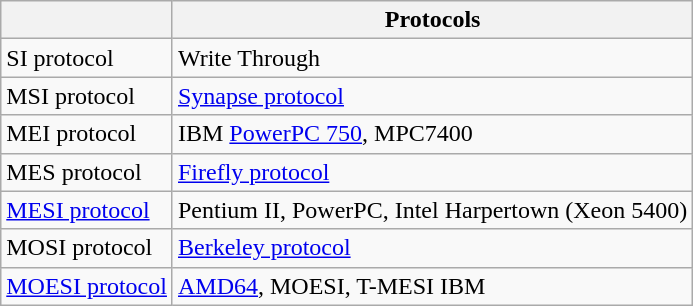<table class="wikitable">
<tr>
<th></th>
<th><strong>Protocols</strong></th>
</tr>
<tr>
<td>SI protocol</td>
<td>Write Through</td>
</tr>
<tr>
<td>MSI protocol</td>
<td><a href='#'>Synapse protocol</a></td>
</tr>
<tr>
<td>MEI protocol</td>
<td>IBM <a href='#'>PowerPC 750</a>, MPC7400</td>
</tr>
<tr>
<td>MES protocol</td>
<td><a href='#'>Firefly protocol</a></td>
</tr>
<tr>
<td><a href='#'>MESI protocol</a></td>
<td>Pentium II, PowerPC, Intel Harpertown (Xeon 5400)</td>
</tr>
<tr>
<td>MOSI protocol</td>
<td><a href='#'>Berkeley protocol</a></td>
</tr>
<tr>
<td><a href='#'>MOESI protocol</a></td>
<td><a href='#'>AMD64</a>,  MOESI, T-MESI IBM</td>
</tr>
</table>
